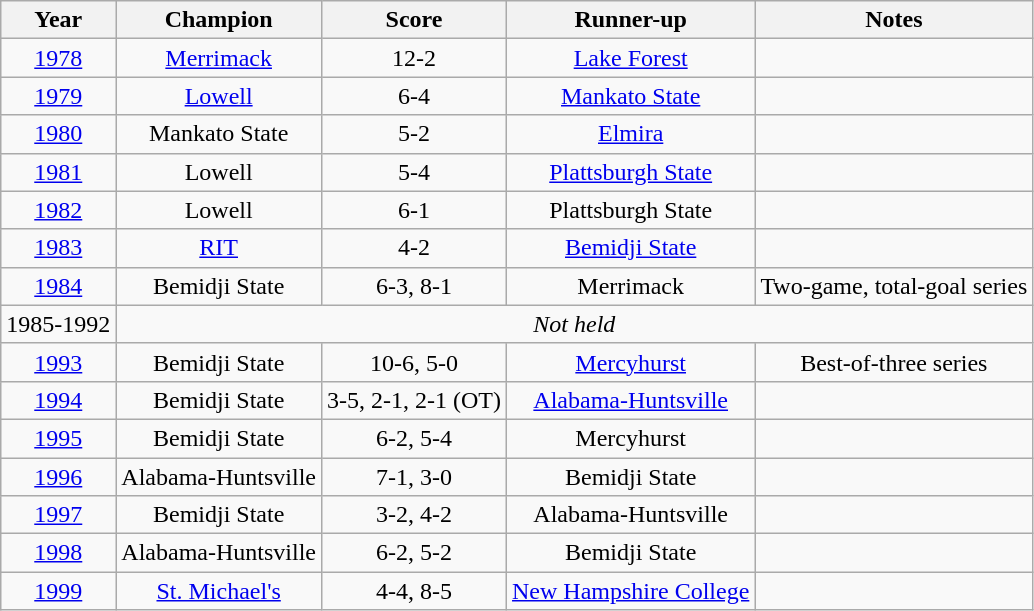<table class="wikitable sortable" style="text-align: center;">
<tr>
<th>Year</th>
<th>Champion</th>
<th>Score</th>
<th>Runner-up</th>
<th>Notes</th>
</tr>
<tr>
<td><a href='#'>1978</a></td>
<td><a href='#'>Merrimack</a></td>
<td>12-2</td>
<td><a href='#'>Lake Forest</a></td>
<td></td>
</tr>
<tr>
<td><a href='#'>1979</a></td>
<td><a href='#'>Lowell</a></td>
<td>6-4</td>
<td><a href='#'>Mankato State</a></td>
<td></td>
</tr>
<tr>
<td><a href='#'>1980</a></td>
<td>Mankato State</td>
<td>5-2</td>
<td><a href='#'>Elmira</a></td>
<td></td>
</tr>
<tr>
<td><a href='#'>1981</a></td>
<td>Lowell</td>
<td>5-4</td>
<td><a href='#'>Plattsburgh State</a></td>
<td></td>
</tr>
<tr>
<td><a href='#'>1982</a></td>
<td>Lowell</td>
<td>6-1</td>
<td>Plattsburgh State</td>
<td></td>
</tr>
<tr>
<td><a href='#'>1983</a></td>
<td><a href='#'>RIT</a></td>
<td>4-2</td>
<td><a href='#'>Bemidji State</a></td>
<td></td>
</tr>
<tr>
<td><a href='#'>1984</a></td>
<td>Bemidji State</td>
<td>6-3, 8-1</td>
<td>Merrimack</td>
<td>Two-game, total-goal series</td>
</tr>
<tr>
<td>1985-1992</td>
<td colspan=4 align=center><em>Not held</em></td>
</tr>
<tr>
<td><a href='#'>1993</a></td>
<td>Bemidji State</td>
<td>10-6, 5-0</td>
<td><a href='#'>Mercyhurst</a></td>
<td>Best-of-three series</td>
</tr>
<tr>
<td><a href='#'>1994</a></td>
<td>Bemidji State</td>
<td>3-5, 2-1, 2-1 (OT)</td>
<td><a href='#'>Alabama-Huntsville</a></td>
<td></td>
</tr>
<tr>
<td><a href='#'>1995</a></td>
<td>Bemidji State</td>
<td>6-2, 5-4</td>
<td>Mercyhurst</td>
<td></td>
</tr>
<tr>
<td><a href='#'>1996</a></td>
<td>Alabama-Huntsville</td>
<td>7-1, 3-0</td>
<td>Bemidji State</td>
<td></td>
</tr>
<tr>
<td><a href='#'>1997</a></td>
<td>Bemidji State</td>
<td>3-2, 4-2</td>
<td>Alabama-Huntsville</td>
<td></td>
</tr>
<tr>
<td><a href='#'>1998</a></td>
<td>Alabama-Huntsville</td>
<td>6-2, 5-2</td>
<td>Bemidji State</td>
<td></td>
</tr>
<tr>
<td><a href='#'>1999</a></td>
<td><a href='#'>St. Michael's</a></td>
<td>4-4, 8-5</td>
<td><a href='#'>New Hampshire College</a></td>
<td></td>
</tr>
</table>
